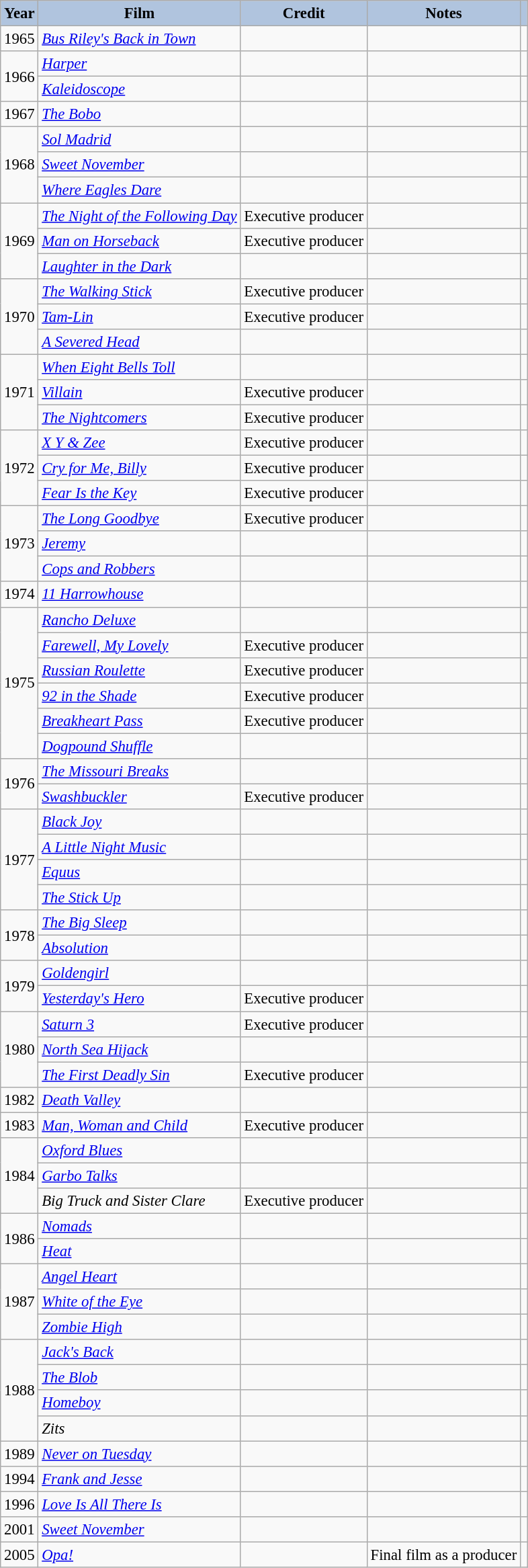<table class="wikitable" style="font-size:95%;">
<tr>
<th style="background:#B0C4DE;">Year</th>
<th style="background:#B0C4DE;">Film</th>
<th style="background:#B0C4DE;">Credit</th>
<th style="background:#B0C4DE;">Notes</th>
<th style="background:#B0C4DE;"></th>
</tr>
<tr>
<td>1965</td>
<td><em><a href='#'>Bus Riley's Back in Town</a></em></td>
<td></td>
<td></td>
<td></td>
</tr>
<tr>
<td rowspan=2>1966</td>
<td><em><a href='#'>Harper</a></em></td>
<td></td>
<td></td>
<td></td>
</tr>
<tr>
<td><em><a href='#'>Kaleidoscope</a></em></td>
<td></td>
<td></td>
<td></td>
</tr>
<tr>
<td>1967</td>
<td><em><a href='#'>The Bobo</a></em></td>
<td></td>
<td></td>
<td></td>
</tr>
<tr>
<td rowspan=3>1968</td>
<td><em><a href='#'>Sol Madrid</a></em></td>
<td></td>
<td></td>
<td></td>
</tr>
<tr>
<td><em><a href='#'>Sweet November</a></em></td>
<td></td>
<td></td>
<td></td>
</tr>
<tr>
<td><em><a href='#'>Where Eagles Dare</a></em></td>
<td></td>
<td></td>
<td></td>
</tr>
<tr>
<td rowspan=3>1969</td>
<td><em><a href='#'>The Night of the Following Day</a></em></td>
<td>Executive producer</td>
<td></td>
<td></td>
</tr>
<tr>
<td><em><a href='#'>Man on Horseback</a></em></td>
<td>Executive producer</td>
<td></td>
<td></td>
</tr>
<tr>
<td><em><a href='#'>Laughter in the Dark</a></em></td>
<td></td>
<td></td>
<td></td>
</tr>
<tr>
<td rowspan=3>1970</td>
<td><em><a href='#'>The Walking Stick</a></em></td>
<td>Executive producer</td>
<td></td>
<td></td>
</tr>
<tr>
<td><em><a href='#'>Tam-Lin</a></em></td>
<td>Executive producer</td>
<td></td>
<td></td>
</tr>
<tr>
<td><em><a href='#'>A Severed Head</a></em></td>
<td></td>
<td></td>
<td></td>
</tr>
<tr>
<td rowspan=3>1971</td>
<td><em><a href='#'>When Eight Bells Toll</a></em></td>
<td></td>
<td></td>
<td></td>
</tr>
<tr>
<td><em><a href='#'>Villain</a></em></td>
<td>Executive producer</td>
<td></td>
<td></td>
</tr>
<tr>
<td><em><a href='#'>The Nightcomers</a></em></td>
<td>Executive producer</td>
<td></td>
<td></td>
</tr>
<tr>
<td rowspan=3>1972</td>
<td><em><a href='#'>X Y & Zee</a></em></td>
<td>Executive producer</td>
<td></td>
<td></td>
</tr>
<tr>
<td><em><a href='#'>Cry for Me, Billy</a></em></td>
<td>Executive producer</td>
<td></td>
<td></td>
</tr>
<tr>
<td><em><a href='#'>Fear Is the Key</a></em></td>
<td>Executive producer</td>
<td></td>
<td></td>
</tr>
<tr>
<td rowspan=3>1973</td>
<td><em><a href='#'>The Long Goodbye</a></em></td>
<td>Executive producer</td>
<td></td>
<td></td>
</tr>
<tr>
<td><em><a href='#'>Jeremy</a></em></td>
<td></td>
<td></td>
<td></td>
</tr>
<tr>
<td><em><a href='#'>Cops and Robbers</a></em></td>
<td></td>
<td></td>
<td></td>
</tr>
<tr>
<td>1974</td>
<td><em><a href='#'>11 Harrowhouse</a></em></td>
<td></td>
<td></td>
<td></td>
</tr>
<tr>
<td rowspan=6>1975</td>
<td><em><a href='#'>Rancho Deluxe</a></em></td>
<td></td>
<td></td>
<td></td>
</tr>
<tr>
<td><em><a href='#'>Farewell, My Lovely</a></em></td>
<td>Executive producer</td>
<td></td>
<td></td>
</tr>
<tr>
<td><em><a href='#'>Russian Roulette</a></em></td>
<td>Executive producer</td>
<td></td>
<td></td>
</tr>
<tr>
<td><em><a href='#'>92 in the Shade</a></em></td>
<td>Executive producer</td>
<td></td>
<td></td>
</tr>
<tr>
<td><em><a href='#'>Breakheart Pass</a></em></td>
<td>Executive producer</td>
<td></td>
<td></td>
</tr>
<tr>
<td><em><a href='#'>Dogpound Shuffle</a></em></td>
<td></td>
<td></td>
<td></td>
</tr>
<tr>
<td rowspan=2>1976</td>
<td><em><a href='#'>The Missouri Breaks</a></em></td>
<td></td>
<td></td>
<td></td>
</tr>
<tr>
<td><em><a href='#'>Swashbuckler</a></em></td>
<td>Executive producer</td>
<td></td>
<td></td>
</tr>
<tr>
<td rowspan=4>1977</td>
<td><em><a href='#'>Black Joy</a></em></td>
<td></td>
<td></td>
<td></td>
</tr>
<tr>
<td><em><a href='#'>A Little Night Music</a></em></td>
<td></td>
<td></td>
<td></td>
</tr>
<tr>
<td><em><a href='#'>Equus</a></em></td>
<td></td>
<td></td>
<td></td>
</tr>
<tr>
<td><em><a href='#'>The Stick Up</a></em></td>
<td></td>
<td></td>
<td></td>
</tr>
<tr>
<td rowspan=2>1978</td>
<td><em><a href='#'>The Big Sleep</a></em></td>
<td></td>
<td></td>
<td></td>
</tr>
<tr>
<td><em><a href='#'>Absolution</a></em></td>
<td></td>
<td></td>
<td></td>
</tr>
<tr>
<td rowspan=2>1979</td>
<td><em><a href='#'>Goldengirl</a></em></td>
<td></td>
<td></td>
<td></td>
</tr>
<tr>
<td><em><a href='#'>Yesterday's Hero</a></em></td>
<td>Executive producer</td>
<td></td>
<td></td>
</tr>
<tr>
<td rowspan=3>1980</td>
<td><em><a href='#'>Saturn 3</a></em></td>
<td>Executive producer</td>
<td></td>
<td></td>
</tr>
<tr>
<td><em><a href='#'>North Sea Hijack</a></em></td>
<td></td>
<td></td>
<td></td>
</tr>
<tr>
<td><em><a href='#'>The First Deadly Sin</a></em></td>
<td>Executive producer</td>
<td></td>
<td></td>
</tr>
<tr>
<td>1982</td>
<td><em><a href='#'>Death Valley</a></em></td>
<td></td>
<td></td>
<td></td>
</tr>
<tr>
<td>1983</td>
<td><em><a href='#'>Man, Woman and Child</a></em></td>
<td>Executive producer</td>
<td></td>
<td></td>
</tr>
<tr>
<td rowspan=3>1984</td>
<td><em><a href='#'>Oxford Blues</a></em></td>
<td></td>
<td></td>
<td></td>
</tr>
<tr>
<td><em><a href='#'>Garbo Talks</a></em></td>
<td></td>
<td></td>
<td></td>
</tr>
<tr>
<td><em>Big Truck and Sister Clare</em></td>
<td>Executive producer</td>
<td></td>
<td></td>
</tr>
<tr>
<td rowspan=2>1986</td>
<td><em><a href='#'>Nomads</a></em></td>
<td></td>
<td></td>
<td></td>
</tr>
<tr>
<td><em><a href='#'>Heat</a></em></td>
<td></td>
<td></td>
<td></td>
</tr>
<tr>
<td rowspan=3>1987</td>
<td><em><a href='#'>Angel Heart</a></em></td>
<td></td>
<td></td>
<td></td>
</tr>
<tr>
<td><em><a href='#'>White of the Eye</a></em></td>
<td></td>
<td></td>
<td></td>
</tr>
<tr>
<td><em><a href='#'>Zombie High</a></em></td>
<td></td>
<td></td>
<td></td>
</tr>
<tr>
<td rowspan=4>1988</td>
<td><em><a href='#'>Jack's Back</a></em></td>
<td></td>
<td></td>
<td></td>
</tr>
<tr>
<td><em><a href='#'>The Blob</a></em></td>
<td></td>
<td></td>
<td></td>
</tr>
<tr>
<td><em><a href='#'>Homeboy</a></em></td>
<td></td>
<td></td>
<td></td>
</tr>
<tr>
<td><em>Zits</em></td>
<td></td>
<td></td>
<td></td>
</tr>
<tr>
<td>1989</td>
<td><em><a href='#'>Never on Tuesday</a></em></td>
<td></td>
<td></td>
<td></td>
</tr>
<tr>
<td>1994</td>
<td><em><a href='#'>Frank and Jesse</a></em></td>
<td></td>
<td></td>
<td></td>
</tr>
<tr>
<td>1996</td>
<td><em><a href='#'>Love Is All There Is</a></em></td>
<td></td>
<td></td>
<td></td>
</tr>
<tr>
<td>2001</td>
<td><em><a href='#'>Sweet November</a></em></td>
<td></td>
<td></td>
<td></td>
</tr>
<tr>
<td>2005</td>
<td><em><a href='#'>Opa!</a></em></td>
<td></td>
<td>Final film as a producer</td>
<td></td>
</tr>
</table>
